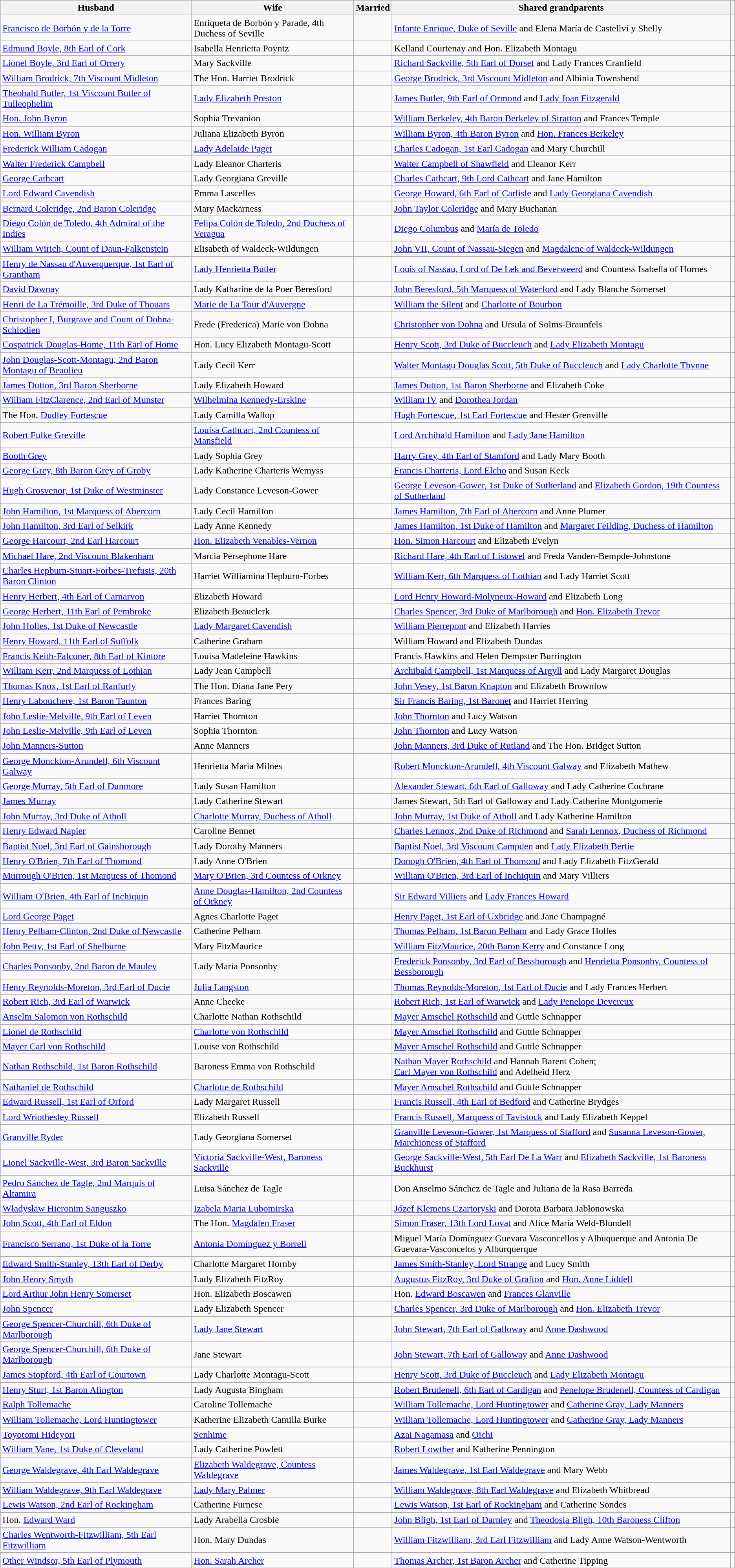<table class="wikitable sortable">
<tr>
<th>Husband</th>
<th>Wife</th>
<th>Married</th>
<th>Shared grandparents</th>
<th></th>
</tr>
<tr>
<td><a href='#'>Francisco de Borbón y de la Torre</a></td>
<td>Enriqueta de Borbón y Parade, 4th Duchess of Seville</td>
<td></td>
<td><a href='#'>Infante Enrique, Duke of Seville</a> and Elena María de Castellví y Shelly</td>
<td></td>
</tr>
<tr>
<td><a href='#'>Edmund Boyle, 8th Earl of Cork</a></td>
<td>Isabella Henrietta Poyntz</td>
<td></td>
<td>Kelland Courtenay and Hon. Elizabeth Montagu</td>
<td></td>
</tr>
<tr>
<td><a href='#'>Lionel Boyle, 3rd Earl of Orrery</a></td>
<td>Mary Sackville</td>
<td></td>
<td><a href='#'>Richard Sackville, 5th Earl of Dorset</a> and Lady Frances Cranfield</td>
<td></td>
</tr>
<tr>
<td><a href='#'>William Brodrick, 7th Viscount Midleton</a></td>
<td>The Hon. Harriet Brodrick</td>
<td></td>
<td><a href='#'>George Brodrick, 3rd Viscount Midleton</a> and Albinia Townshend</td>
<td></td>
</tr>
<tr>
<td><a href='#'>Theobald Butler, 1st Viscount Butler of Tulleophelim</a></td>
<td><a href='#'>Lady Elizabeth Preston</a></td>
<td></td>
<td><a href='#'>James Butler, 9th Earl of Ormond</a> and <a href='#'>Lady Joan Fitzgerald</a></td>
<td></td>
</tr>
<tr>
<td><a href='#'>Hon. John Byron</a></td>
<td>Sophia Trevanion</td>
<td></td>
<td><a href='#'>William Berkeley, 4th Baron Berkeley of Stratton</a> and Frances Temple</td>
<td></td>
</tr>
<tr>
<td><a href='#'>Hon. William Byron</a></td>
<td>Juliana Elizabeth Byron</td>
<td></td>
<td><a href='#'>William Byron, 4th Baron Byron</a> and <a href='#'>Hon. Frances Berkeley</a></td>
<td></td>
</tr>
<tr>
<td><a href='#'>Frederick William Cadogan</a></td>
<td><a href='#'>Lady Adelaide Paget</a></td>
<td></td>
<td><a href='#'>Charles Cadogan, 1st Earl Cadogan</a> and Mary Churchill</td>
<td></td>
</tr>
<tr>
<td><a href='#'>Walter Frederick Campbell</a></td>
<td>Lady Eleanor Charteris</td>
<td></td>
<td><a href='#'>Walter Campbell of Shawfield</a> and Eleanor Kerr</td>
<td></td>
</tr>
<tr>
<td><a href='#'>George Cathcart</a></td>
<td>Lady Georgiana Greville</td>
<td></td>
<td><a href='#'>Charles Cathcart, 9th Lord Cathcart</a> and Jane Hamilton</td>
<td></td>
</tr>
<tr>
<td><a href='#'>Lord Edward Cavendish</a></td>
<td>Emma Lascelles</td>
<td></td>
<td><a href='#'>George Howard, 6th Earl of Carlisle</a> and <a href='#'>Lady Georgiana Cavendish</a></td>
<td></td>
</tr>
<tr>
<td><a href='#'>Bernard Coleridge, 2nd Baron Coleridge</a></td>
<td>Mary Mackarness</td>
<td></td>
<td><a href='#'>John Taylor Coleridge</a> and Mary Buchanan</td>
<td></td>
</tr>
<tr>
<td><a href='#'>Diego Colón de Toledo, 4th Admiral of the Indies</a></td>
<td><a href='#'>Felipa Colón de Toledo, 2nd Duchess of Veragua</a></td>
<td></td>
<td><a href='#'>Diego Columbus</a> and <a href='#'>María de Toledo</a></td>
<td></td>
</tr>
<tr>
<td><a href='#'>William Wirich, Count of Daun-Falkenstein</a></td>
<td>Elisabeth of Waldeck-Wildungen</td>
<td></td>
<td><a href='#'>John VII, Count of Nassau-Siegen</a> and <a href='#'>Magdalene of Waldeck-Wildungen</a></td>
<td></td>
</tr>
<tr>
<td><a href='#'>Henry de Nassau d'Auverquerque, 1st Earl of Grantham</a></td>
<td><a href='#'>Lady Henrietta Butler</a></td>
<td></td>
<td><a href='#'>Louis of Nassau, Lord of De Lek and Beverweerd</a> and Countess Isabella of Hornes</td>
<td></td>
</tr>
<tr>
<td><a href='#'>David Dawnay</a></td>
<td>Lady Katharine de la Poer Beresford</td>
<td></td>
<td><a href='#'>John Beresford, 5th Marquess of Waterford</a> and Lady Blanche Somerset</td>
<td></td>
</tr>
<tr>
<td><a href='#'>Henri de La Trémoille, 3rd Duke of Thouars</a></td>
<td><a href='#'>Marie de La Tour d'Auvergne</a></td>
<td></td>
<td><a href='#'>William the Silent</a> and <a href='#'>Charlotte of Bourbon</a></td>
<td></td>
</tr>
<tr>
<td><a href='#'>Christopher I, Burgrave and Count of Dohna-Schlodien</a></td>
<td>Frede (Frederica) Marie von Dohna</td>
<td></td>
<td><a href='#'>Christopher von Dohna</a> and Ursula of Solms-Braunfels</td>
<td></td>
</tr>
<tr>
<td><a href='#'>Cospatrick Douglas-Home, 11th Earl of Home</a></td>
<td>Hon. Lucy Elizabeth Montagu-Scott</td>
<td></td>
<td><a href='#'>Henry Scott, 3rd Duke of Buccleuch</a> and <a href='#'>Lady Elizabeth Montagu</a></td>
<td></td>
</tr>
<tr>
<td><a href='#'>John Douglas-Scott-Montagu, 2nd Baron Montagu of Beaulieu</a></td>
<td>Lady Cecil Kerr</td>
<td></td>
<td><a href='#'>Walter Montagu Douglas Scott, 5th Duke of Buccleuch</a> and <a href='#'>Lady Charlotte Thynne</a></td>
<td></td>
</tr>
<tr>
<td><a href='#'>James Dutton, 3rd Baron Sherborne</a></td>
<td>Lady Elizabeth Howard</td>
<td></td>
<td><a href='#'>James Dutton, 1st Baron Sherborne</a> and Elizabeth Coke</td>
<td></td>
</tr>
<tr>
<td><a href='#'>William FitzClarence, 2nd Earl of Munster</a></td>
<td><a href='#'>Wilhelmina Kennedy-Erskine</a></td>
<td></td>
<td><a href='#'>William IV</a> and <a href='#'>Dorothea Jordan</a></td>
<td></td>
</tr>
<tr>
<td>The Hon. <a href='#'>Dudley Fortescue</a></td>
<td>Lady Camilla Wallop</td>
<td></td>
<td><a href='#'>Hugh Fortescue, 1st Earl Fortescue</a> and Hester Grenville</td>
<td></td>
</tr>
<tr>
<td><a href='#'>Robert Fulke Greville</a></td>
<td><a href='#'>Louisa Cathcart, 2nd Countess of Mansfield</a></td>
<td></td>
<td><a href='#'>Lord Archibald Hamilton</a> and <a href='#'>Lady Jane Hamilton</a></td>
<td></td>
</tr>
<tr>
<td><a href='#'>Booth Grey</a></td>
<td>Lady Sophia Grey</td>
<td></td>
<td><a href='#'>Harry Grey, 4th Earl of Stamford</a> and Lady Mary Booth</td>
<td></td>
</tr>
<tr>
<td><a href='#'>George Grey, 8th Baron Grey of Groby</a></td>
<td>Lady Katherine Charteris Wemyss</td>
<td></td>
<td><a href='#'>Francis Charteris, Lord Elcho</a> and Susan Keck</td>
<td></td>
</tr>
<tr>
<td><a href='#'>Hugh Grosvenor, 1st Duke of Westminster</a></td>
<td>Lady Constance Leveson-Gower</td>
<td></td>
<td><a href='#'>George Leveson-Gower, 1st Duke of Sutherland</a> and <a href='#'>Elizabeth Gordon, 19th Countess of Sutherland</a></td>
<td></td>
</tr>
<tr>
<td><a href='#'>John Hamilton, 1st Marquess of Abercorn</a></td>
<td>Lady Cecil Hamilton</td>
<td></td>
<td><a href='#'>James Hamilton, 7th Earl of Abercorn</a> and Anne Plumer</td>
<td></td>
</tr>
<tr>
<td><a href='#'>John Hamilton, 3rd Earl of Selkirk</a></td>
<td>Lady Anne Kennedy</td>
<td></td>
<td><a href='#'>James Hamilton, 1st Duke of Hamilton</a> and <a href='#'>Margaret Feilding, Duchess of Hamilton</a></td>
<td></td>
</tr>
<tr>
<td><a href='#'>George Harcourt, 2nd Earl Harcourt</a></td>
<td><a href='#'>Hon. Elizabeth Venables-Vernon</a></td>
<td></td>
<td><a href='#'>Hon. Simon Harcourt</a> and Elizabeth Evelyn</td>
<td></td>
</tr>
<tr>
<td><a href='#'>Michael Hare, 2nd Viscount Blakenham</a></td>
<td>Marcia Persephone Hare</td>
<td></td>
<td><a href='#'>Richard Hare, 4th Earl of Listowel</a> and Freda Vanden-Bempde-Johnstone</td>
<td></td>
</tr>
<tr>
<td><a href='#'>Charles Hepburn-Stuart-Forbes-Trefusis, 20th Baron Clinton</a></td>
<td>Harriet Williamina Hepburn-Forbes</td>
<td></td>
<td><a href='#'>William Kerr, 6th Marquess of Lothian</a> and Lady Harriet Scott</td>
<td></td>
</tr>
<tr>
<td><a href='#'>Henry Herbert, 4th Earl of Carnarvon</a></td>
<td>Elizabeth Howard</td>
<td></td>
<td><a href='#'>Lord Henry Howard-Molyneux-Howard</a> and Elizabeth Long</td>
<td></td>
</tr>
<tr>
<td><a href='#'>George Herbert, 11th Earl of Pembroke</a></td>
<td>Elizabeth Beauclerk</td>
<td></td>
<td><a href='#'>Charles Spencer, 3rd Duke of Marlborough</a> and <a href='#'>Hon. Elizabeth Trevor</a></td>
<td></td>
</tr>
<tr>
<td><a href='#'>John Holles, 1st Duke of Newcastle</a></td>
<td><a href='#'>Lady Margaret Cavendish</a></td>
<td></td>
<td><a href='#'>William Pierrepont</a> and Elizabeth Harries</td>
<td></td>
</tr>
<tr>
<td><a href='#'>Henry Howard, 11th Earl of Suffolk</a></td>
<td>Catherine Graham</td>
<td></td>
<td>William Howard and Elizabeth Dundas</td>
<td></td>
</tr>
<tr>
<td><a href='#'>Francis Keith-Falconer, 8th Earl of Kintore</a></td>
<td>Louisa Madeleine Hawkins</td>
<td></td>
<td>Francis Hawkins and Helen Dempster Burrington</td>
<td></td>
</tr>
<tr>
<td><a href='#'>William Kerr, 2nd Marquess of Lothian</a></td>
<td>Lady Jean Campbell</td>
<td></td>
<td><a href='#'>Archibald Campbell, 1st Marquess of Argyll</a> and Lady Margaret Douglas</td>
<td></td>
</tr>
<tr>
<td><a href='#'>Thomas Knox, 1st Earl of Ranfurly</a></td>
<td>The Hon. Diana Jane Pery</td>
<td></td>
<td><a href='#'>John Vesey, 1st Baron Knapton</a> and Elizabeth Brownlow</td>
<td></td>
</tr>
<tr>
<td><a href='#'>Henry Labouchere, 1st Baron Taunton</a></td>
<td>Frances Baring</td>
<td></td>
<td><a href='#'>Sir Francis Baring, 1st Baronet</a> and Harriet Herring</td>
<td></td>
</tr>
<tr>
<td><a href='#'>John Leslie-Melville, 9th Earl of Leven</a></td>
<td>Harriet Thornton</td>
<td></td>
<td><a href='#'>John Thornton</a> and Lucy Watson</td>
<td></td>
</tr>
<tr>
<td><a href='#'>John Leslie-Melville, 9th Earl of Leven</a></td>
<td>Sophia Thornton</td>
<td></td>
<td><a href='#'>John Thornton</a> and Lucy Watson</td>
<td></td>
</tr>
<tr>
<td><a href='#'>John Manners-Sutton</a></td>
<td>Anne Manners</td>
<td></td>
<td><a href='#'>John Manners, 3rd Duke of Rutland</a> and The Hon. Bridget Sutton</td>
<td></td>
</tr>
<tr>
<td><a href='#'>George Monckton-Arundell, 6th Viscount Galway</a></td>
<td>Henrietta Maria Milnes</td>
<td></td>
<td><a href='#'>Robert Monckton-Arundell, 4th Viscount Galway</a> and Elizabeth Mathew</td>
<td></td>
</tr>
<tr>
<td><a href='#'>George Murray, 5th Earl of Dunmore</a></td>
<td>Lady Susan Hamilton</td>
<td></td>
<td><a href='#'>Alexander Stewart, 6th Earl of Galloway</a> and Lady Catherine Cochrane</td>
<td></td>
</tr>
<tr>
<td><a href='#'>James Murray</a></td>
<td>Lady Catherine Stewart</td>
<td></td>
<td>James Stewart, 5th Earl of Galloway and Lady Catherine Montgomerie</td>
<td></td>
</tr>
<tr>
<td><a href='#'>John Murray, 3rd Duke of Atholl</a></td>
<td><a href='#'>Charlotte Murray, Duchess of Atholl</a></td>
<td></td>
<td><a href='#'>John Murray, 1st Duke of Atholl</a> and Lady Katherine Hamilton</td>
<td></td>
</tr>
<tr>
<td><a href='#'>Henry Edward Napier</a></td>
<td>Caroline Bennet</td>
<td></td>
<td><a href='#'>Charles Lennox, 2nd Duke of Richmond</a> and <a href='#'>Sarah Lennox, Duchess of Richmond</a></td>
<td></td>
</tr>
<tr>
<td><a href='#'>Baptist Noel, 3rd Earl of Gainsborough</a></td>
<td>Lady Dorothy Manners</td>
<td></td>
<td><a href='#'>Baptist Noel, 3rd Viscount Campden</a> and <a href='#'>Lady Elizabeth Bertie</a></td>
<td></td>
</tr>
<tr>
<td><a href='#'>Henry O'Brien, 7th Earl of Thomond</a></td>
<td>Lady Anne O'Brien</td>
<td></td>
<td><a href='#'>Donogh O'Brien, 4th Earl of Thomond</a> and Lady Elizabeth FitzGerald</td>
<td></td>
</tr>
<tr>
<td><a href='#'>Murrough O'Brien, 1st Marquess of Thomond</a></td>
<td><a href='#'>Mary O'Brien, 3rd Countess of Orkney</a></td>
<td></td>
<td><a href='#'>William O'Brien, 3rd Earl of Inchiquin</a> and Mary Villiers</td>
<td></td>
</tr>
<tr>
<td><a href='#'>William O'Brien, 4th Earl of Inchiquin</a></td>
<td><a href='#'>Anne Douglas-Hamilton, 2nd Countess of Orkney</a></td>
<td></td>
<td><a href='#'>Sir Edward Villiers</a> and <a href='#'>Lady Frances Howard</a></td>
<td></td>
</tr>
<tr>
<td><a href='#'>Lord George Paget</a></td>
<td>Agnes Charlotte Paget</td>
<td></td>
<td><a href='#'>Henry Paget, 1st Earl of Uxbridge</a> and Jane Champagné</td>
<td></td>
</tr>
<tr>
<td><a href='#'>Henry Pelham-Clinton, 2nd Duke of Newcastle</a></td>
<td>Catherine Pelham</td>
<td></td>
<td><a href='#'>Thomas Pelham, 1st Baron Pelham</a> and Lady Grace Holles</td>
<td></td>
</tr>
<tr>
<td><a href='#'>John Petty, 1st Earl of Shelburne</a></td>
<td>Mary FitzMaurice</td>
<td></td>
<td><a href='#'>William FitzMaurice, 20th Baron Kerry</a> and Constance Long</td>
<td></td>
</tr>
<tr>
<td><a href='#'>Charles Ponsonby, 2nd Baron de Mauley</a></td>
<td>Lady Maria Ponsonby</td>
<td></td>
<td><a href='#'>Frederick Ponsonby, 3rd Earl of Bessborough</a> and <a href='#'>Henrietta Ponsonby, Countess of Bessborough</a></td>
<td></td>
</tr>
<tr>
<td><a href='#'>Henry Reynolds-Moreton, 3rd Earl of Ducie</a></td>
<td><a href='#'>Julia Langston</a></td>
<td></td>
<td><a href='#'>Thomas Reynolds-Moreton, 1st Earl of Ducie</a> and Lady Frances Herbert</td>
<td></td>
</tr>
<tr>
<td><a href='#'>Robert Rich, 3rd Earl of Warwick</a></td>
<td>Anne Cheeke</td>
<td></td>
<td><a href='#'>Robert Rich, 1st Earl of Warwick</a> and <a href='#'>Lady Penelope Devereux</a></td>
<td></td>
</tr>
<tr>
<td><a href='#'>Anselm Salomon von Rothschild</a></td>
<td>Charlotte Nathan Rothschild</td>
<td></td>
<td><a href='#'>Mayer Amschel Rothschild</a> and Guttle Schnapper</td>
<td></td>
</tr>
<tr>
<td><a href='#'>Lionel de Rothschild</a></td>
<td><a href='#'>Charlotte von Rothschild</a></td>
<td></td>
<td><a href='#'>Mayer Amschel Rothschild</a> and Guttle Schnapper</td>
<td></td>
</tr>
<tr>
<td><a href='#'>Mayer Carl von Rothschild</a></td>
<td>Louise von Rothschild</td>
<td></td>
<td><a href='#'>Mayer Amschel Rothschild</a> and Guttle Schnapper</td>
<td></td>
</tr>
<tr>
<td><a href='#'>Nathan Rothschild, 1st Baron Rothschild</a></td>
<td>Baroness Emma von Rothschild</td>
<td></td>
<td><a href='#'>Nathan Mayer Rothschild</a> and Hannah Barent Cohen;<br><a href='#'>Carl Mayer von Rothschild</a> and Adelheid Herz</td>
<td></td>
</tr>
<tr>
<td><a href='#'>Nathaniel de Rothschild</a></td>
<td><a href='#'>Charlotte de Rothschild</a></td>
<td></td>
<td><a href='#'>Mayer Amschel Rothschild</a> and Guttle Schnapper</td>
<td></td>
</tr>
<tr>
<td><a href='#'>Edward Russell, 1st Earl of Orford</a></td>
<td>Lady Margaret Russell</td>
<td></td>
<td><a href='#'>Francis Russell, 4th Earl of Bedford</a> and Catherine Brydges</td>
<td></td>
</tr>
<tr>
<td><a href='#'>Lord Wriothesley Russell</a></td>
<td>Elizabeth Russell</td>
<td></td>
<td><a href='#'>Francis Russell, Marquess of Tavistock</a> and Lady Elizabeth Keppel</td>
<td></td>
</tr>
<tr>
<td><a href='#'>Granville Ryder</a></td>
<td>Lady Georgiana Somerset</td>
<td></td>
<td><a href='#'>Granville Leveson-Gower, 1st Marquess of Stafford</a> and <a href='#'>Susanna Leveson-Gower, Marchioness of Stafford</a></td>
<td></td>
</tr>
<tr>
<td><a href='#'>Lionel Sackville-West, 3rd Baron Sackville</a></td>
<td><a href='#'>Victoria Sackville-West, Baroness Sackville</a></td>
<td></td>
<td><a href='#'>George Sackville-West, 5th Earl De La Warr</a> and <a href='#'>Elizabeth Sackville, 1st Baroness Buckhurst</a></td>
<td></td>
</tr>
<tr>
<td><a href='#'>Pedro Sánchez de Tagle, 2nd Marquis of Altamira</a></td>
<td>Luisa Sánchez de Tagle</td>
<td></td>
<td>Don Anselmo Sánchez de Tagle and Juliana de la Rasa Barreda</td>
<td></td>
</tr>
<tr>
<td><a href='#'>Władysław Hieronim Sanguszko</a></td>
<td><a href='#'>Izabela Maria Lubomirska</a></td>
<td></td>
<td><a href='#'>Józef Klemens Czartoryski</a> and Dorota Barbara Jabłonowska</td>
<td></td>
</tr>
<tr>
<td><a href='#'>John Scott, 4th Earl of Eldon</a></td>
<td>The Hon. <a href='#'>Magdalen Fraser</a></td>
<td></td>
<td><a href='#'>Simon Fraser, 13th Lord Lovat</a> and Alice Maria Weld-Blundell</td>
<td></td>
</tr>
<tr>
<td><a href='#'>Francisco Serrano, 1st Duke of la Torre</a></td>
<td><a href='#'>Antonia Domínguez y Borrell</a></td>
<td></td>
<td>Miguel María Domínguez Guevara Vasconcellos y Albuquerque and Antonia De Guevara-Vasconcelos y Alburquerque</td>
<td></td>
</tr>
<tr>
<td><a href='#'>Edward Smith-Stanley, 13th Earl of Derby</a></td>
<td>Charlotte Margaret Hornby</td>
<td></td>
<td><a href='#'>James Smith-Stanley, Lord Strange</a> and Lucy Smith</td>
<td></td>
</tr>
<tr>
<td><a href='#'>John Henry Smyth</a></td>
<td>Lady Elizabeth FitzRoy</td>
<td></td>
<td><a href='#'>Augustus FitzRoy, 3rd Duke of Grafton</a> and <a href='#'>Hon. Anne Liddell</a></td>
<td></td>
</tr>
<tr>
<td><a href='#'>Lord Arthur John Henry Somerset</a></td>
<td>Hon. Elizabeth Boscawen</td>
<td></td>
<td>Hon. <a href='#'>Edward Boscawen</a> and <a href='#'>Frances Glanville</a></td>
<td></td>
</tr>
<tr>
<td><a href='#'>John Spencer</a></td>
<td>Lady Elizabeth Spencer</td>
<td></td>
<td><a href='#'>Charles Spencer, 3rd Duke of Marlborough</a> and <a href='#'>Hon. Elizabeth Trevor</a></td>
<td></td>
</tr>
<tr>
<td><a href='#'>George Spencer-Churchill, 6th Duke of Marlborough</a></td>
<td><a href='#'>Lady Jane Stewart</a></td>
<td></td>
<td><a href='#'>John Stewart, 7th Earl of Galloway</a> and <a href='#'>Anne Dashwood</a></td>
<td></td>
</tr>
<tr>
<td><a href='#'>George Spencer-Churchill, 6th Duke of Marlborough</a></td>
<td>Jane Stewart</td>
<td></td>
<td><a href='#'>John Stewart, 7th Earl of Galloway</a> and <a href='#'>Anne Dashwood</a></td>
<td></td>
</tr>
<tr>
<td><a href='#'>James Stopford, 4th Earl of Courtown</a></td>
<td>Lady Charlotte Montagu-Scott</td>
<td></td>
<td><a href='#'>Henry Scott, 3rd Duke of Buccleuch</a> and <a href='#'>Lady Elizabeth Montagu</a></td>
<td></td>
</tr>
<tr>
<td><a href='#'>Henry Sturt, 1st Baron Alington</a></td>
<td>Lady Augusta Bingham</td>
<td></td>
<td><a href='#'>Robert Brudenell, 6th Earl of Cardigan</a> and <a href='#'>Penelope Brudenell, Countess of Cardigan</a></td>
<td></td>
</tr>
<tr>
<td><a href='#'>Ralph Tollemache</a></td>
<td>Caroline Tollemache</td>
<td></td>
<td><a href='#'>William Tollemache, Lord Huntingtower</a> and <a href='#'>Catherine Gray, Lady Manners</a></td>
<td></td>
</tr>
<tr>
<td><a href='#'>William Tollemache, Lord Huntingtower</a></td>
<td>Katherine Elizabeth Camilla Burke</td>
<td></td>
<td><a href='#'>William Tollemache, Lord Huntingtower</a> and <a href='#'>Catherine Gray, Lady Manners</a></td>
<td></td>
</tr>
<tr>
<td><a href='#'>Toyotomi Hideyori</a></td>
<td><a href='#'>Senhime</a></td>
<td></td>
<td><a href='#'>Azai Nagamasa</a> and <a href='#'>Oichi</a></td>
<td></td>
</tr>
<tr>
<td><a href='#'>William Vane, 1st Duke of Cleveland</a></td>
<td>Lady Catherine Powlett</td>
<td></td>
<td><a href='#'>Robert Lowther</a> and Katherine Pennington</td>
<td></td>
</tr>
<tr>
<td><a href='#'>George Waldegrave, 4th Earl Waldegrave</a></td>
<td><a href='#'>Elizabeth Waldegrave, Countess Waldegrave</a></td>
<td></td>
<td><a href='#'>James Waldegrave, 1st Earl Waldegrave</a> and Mary Webb</td>
<td></td>
</tr>
<tr>
<td><a href='#'>William Waldegrave, 9th Earl Waldegrave</a></td>
<td><a href='#'>Lady Mary Palmer</a></td>
<td></td>
<td><a href='#'>William Waldegrave, 8th Earl Waldegrave</a> and Elizabeth Whitbread</td>
<td></td>
</tr>
<tr>
<td><a href='#'>Lewis Watson, 2nd Earl of Rockingham</a></td>
<td>Catherine Furnese</td>
<td></td>
<td><a href='#'>Lewis Watson, 1st Earl of Rockingham</a> and Catherine Sondes</td>
<td></td>
</tr>
<tr>
<td>Hon. <a href='#'>Edward Ward</a></td>
<td>Lady Arabella Crosbie</td>
<td></td>
<td><a href='#'>John Bligh, 1st Earl of Darnley</a> and <a href='#'>Theodosia Bligh, 10th Baroness Clifton</a></td>
<td></td>
</tr>
<tr>
<td><a href='#'>Charles Wentworth-Fitzwilliam, 5th Earl Fitzwilliam</a></td>
<td>Hon. Mary Dundas</td>
<td></td>
<td><a href='#'>William Fitzwilliam, 3rd Earl Fitzwilliam</a> and Lady Anne Watson-Wentworth</td>
<td></td>
</tr>
<tr>
<td><a href='#'>Other Windsor, 5th Earl of Plymouth</a></td>
<td><a href='#'>Hon. Sarah Archer</a></td>
<td></td>
<td><a href='#'>Thomas Archer, 1st Baron Archer</a> and Catherine Tipping</td>
<td></td>
</tr>
</table>
